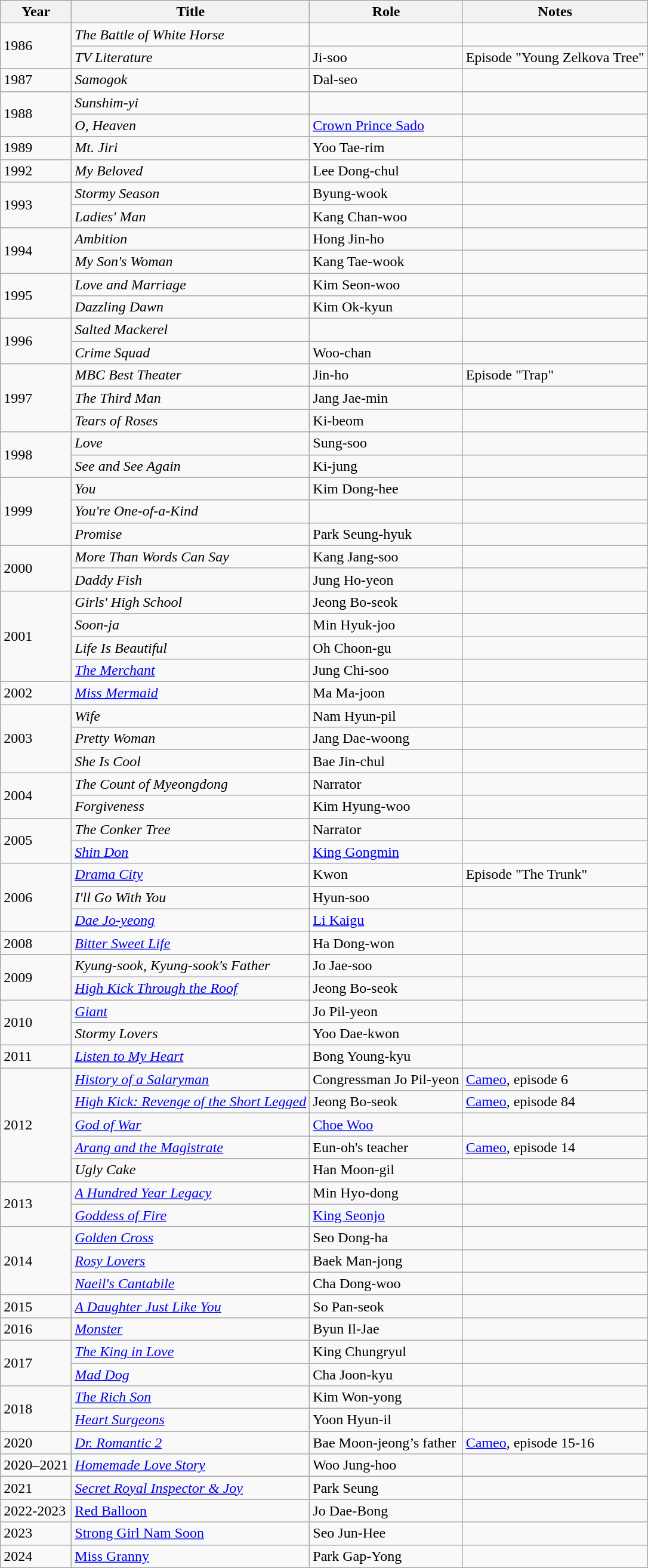<table class="wikitable">
<tr>
<th>Year</th>
<th>Title</th>
<th>Role</th>
<th>Notes</th>
</tr>
<tr>
<td rowspan=2>1986</td>
<td><em>The Battle of White Horse</em></td>
<td></td>
<td></td>
</tr>
<tr>
<td><em>TV Literature</em></td>
<td>Ji-soo</td>
<td>Episode "Young Zelkova Tree"</td>
</tr>
<tr>
<td>1987</td>
<td><em>Samogok</em></td>
<td>Dal-seo</td>
<td></td>
</tr>
<tr>
<td rowspan=2>1988</td>
<td><em>Sunshim-yi</em></td>
<td></td>
<td></td>
</tr>
<tr>
<td><em>O, Heaven</em></td>
<td><a href='#'>Crown Prince Sado</a></td>
<td></td>
</tr>
<tr>
<td>1989</td>
<td><em>Mt. Jiri</em></td>
<td>Yoo Tae-rim</td>
<td></td>
</tr>
<tr>
<td>1992</td>
<td><em>My Beloved</em></td>
<td>Lee Dong-chul</td>
<td></td>
</tr>
<tr>
<td rowspan=2>1993</td>
<td><em>Stormy Season</em></td>
<td>Byung-wook</td>
<td></td>
</tr>
<tr>
<td><em>Ladies' Man</em></td>
<td>Kang Chan-woo</td>
<td></td>
</tr>
<tr>
<td rowspan=2>1994</td>
<td><em>Ambition</em></td>
<td>Hong Jin-ho</td>
<td></td>
</tr>
<tr>
<td><em>My Son's Woman</em></td>
<td>Kang Tae-wook</td>
<td></td>
</tr>
<tr>
<td rowspan=2>1995</td>
<td><em>Love and Marriage</em></td>
<td>Kim Seon-woo</td>
<td></td>
</tr>
<tr>
<td><em>Dazzling Dawn</em></td>
<td>Kim Ok-kyun</td>
<td></td>
</tr>
<tr>
<td rowspan=2>1996</td>
<td><em>Salted Mackerel</em></td>
<td></td>
<td></td>
</tr>
<tr>
<td><em>Crime Squad</em></td>
<td>Woo-chan</td>
<td></td>
</tr>
<tr>
<td rowspan=3>1997</td>
<td><em>MBC Best Theater</em> </td>
<td>Jin-ho</td>
<td>Episode "Trap"</td>
</tr>
<tr>
<td><em>The Third Man</em></td>
<td>Jang Jae-min</td>
<td></td>
</tr>
<tr>
<td><em>Tears of Roses</em></td>
<td>Ki-beom</td>
<td></td>
</tr>
<tr>
<td rowspan=2>1998</td>
<td><em>Love</em></td>
<td>Sung-soo</td>
<td></td>
</tr>
<tr>
<td><em>See and See Again</em> </td>
<td>Ki-jung</td>
<td></td>
</tr>
<tr>
<td rowspan=3>1999</td>
<td><em>You</em></td>
<td>Kim Dong-hee</td>
<td></td>
</tr>
<tr>
<td><em>You're One-of-a-Kind</em></td>
<td></td>
<td></td>
</tr>
<tr>
<td><em>Promise</em></td>
<td>Park Seung-hyuk</td>
<td></td>
</tr>
<tr>
<td rowspan=2>2000</td>
<td><em>More Than Words Can Say</em></td>
<td>Kang Jang-soo</td>
<td></td>
</tr>
<tr>
<td><em>Daddy Fish</em> </td>
<td>Jung Ho-yeon</td>
<td></td>
</tr>
<tr>
<td rowspan=4>2001</td>
<td><em>Girls' High School</em></td>
<td>Jeong Bo-seok</td>
<td></td>
</tr>
<tr>
<td><em>Soon-ja</em></td>
<td>Min Hyuk-joo</td>
<td></td>
</tr>
<tr>
<td><em>Life Is Beautiful</em></td>
<td>Oh Choon-gu</td>
<td></td>
</tr>
<tr>
<td><em><a href='#'>The Merchant</a></em></td>
<td>Jung Chi-soo</td>
<td></td>
</tr>
<tr>
<td>2002</td>
<td><em><a href='#'>Miss Mermaid</a></em></td>
<td>Ma Ma-joon</td>
<td></td>
</tr>
<tr>
<td rowspan=3>2003</td>
<td><em>Wife</em></td>
<td>Nam Hyun-pil</td>
<td></td>
</tr>
<tr>
<td><em>Pretty Woman</em></td>
<td>Jang Dae-woong</td>
<td></td>
</tr>
<tr>
<td><em>She Is Cool</em></td>
<td>Bae Jin-chul</td>
<td></td>
</tr>
<tr>
<td rowspan=2>2004</td>
<td><em>The Count of Myeongdong</em></td>
<td>Narrator</td>
<td></td>
</tr>
<tr>
<td><em>Forgiveness</em></td>
<td>Kim Hyung-woo</td>
<td></td>
</tr>
<tr>
<td rowspan=2>2005</td>
<td><em>The Conker Tree</em></td>
<td>Narrator</td>
<td></td>
</tr>
<tr>
<td><em><a href='#'>Shin Don</a></em></td>
<td><a href='#'>King Gongmin</a></td>
<td></td>
</tr>
<tr>
<td rowspan=3>2006</td>
<td><em><a href='#'>Drama City</a></em> </td>
<td>Kwon</td>
<td>Episode "The Trunk"</td>
</tr>
<tr>
<td><em>I'll Go With You</em> </td>
<td>Hyun-soo</td>
<td></td>
</tr>
<tr>
<td><em><a href='#'>Dae Jo-yeong</a></em></td>
<td><a href='#'>Li Kaigu</a></td>
<td></td>
</tr>
<tr>
<td>2008</td>
<td><em><a href='#'>Bitter Sweet Life</a></em></td>
<td>Ha Dong-won</td>
<td></td>
</tr>
<tr>
<td rowspan=2>2009</td>
<td><em>Kyung-sook, Kyung-sook's Father</em></td>
<td>Jo Jae-soo</td>
<td></td>
</tr>
<tr>
<td><em><a href='#'>High Kick Through the Roof</a></em></td>
<td>Jeong Bo-seok</td>
<td></td>
</tr>
<tr>
<td rowspan=2>2010</td>
<td><em><a href='#'>Giant</a></em></td>
<td>Jo Pil-yeon</td>
<td></td>
</tr>
<tr>
<td><em>Stormy Lovers</em></td>
<td>Yoo Dae-kwon</td>
<td></td>
</tr>
<tr>
<td>2011</td>
<td><em><a href='#'>Listen to My Heart</a></em></td>
<td>Bong Young-kyu</td>
<td></td>
</tr>
<tr>
<td rowspan=5>2012</td>
<td><em><a href='#'>History of a Salaryman</a></em></td>
<td>Congressman Jo Pil-yeon</td>
<td><a href='#'>Cameo</a>, episode 6</td>
</tr>
<tr>
<td><em><a href='#'>High Kick: Revenge of the Short Legged</a></em></td>
<td>Jeong Bo-seok</td>
<td><a href='#'>Cameo</a>, episode 84</td>
</tr>
<tr>
<td><em><a href='#'>God of War</a></em></td>
<td><a href='#'>Choe Woo</a></td>
<td></td>
</tr>
<tr>
<td><em><a href='#'>Arang and the Magistrate</a></em></td>
<td>Eun-oh's teacher</td>
<td><a href='#'>Cameo</a>, episode 14</td>
</tr>
<tr>
<td><em>Ugly Cake</em></td>
<td>Han Moon-gil</td>
<td></td>
</tr>
<tr>
<td rowspan=2>2013</td>
<td><em><a href='#'>A Hundred Year Legacy</a></em></td>
<td>Min Hyo-dong</td>
<td></td>
</tr>
<tr>
<td><em><a href='#'>Goddess of Fire</a></em></td>
<td><a href='#'>King Seonjo</a></td>
<td></td>
</tr>
<tr>
<td rowspan=3>2014</td>
<td><em><a href='#'>Golden Cross</a></em></td>
<td>Seo Dong-ha</td>
<td></td>
</tr>
<tr>
<td><em><a href='#'>Rosy Lovers</a></em></td>
<td>Baek Man-jong</td>
<td></td>
</tr>
<tr>
<td><em><a href='#'>Naeil's Cantabile</a></em></td>
<td>Cha Dong-woo</td>
<td></td>
</tr>
<tr>
<td>2015</td>
<td><em><a href='#'>A Daughter Just Like You</a></em></td>
<td>So Pan-seok</td>
<td></td>
</tr>
<tr>
<td rowspan=1>2016</td>
<td><em><a href='#'>Monster</a></em></td>
<td>Byun Il-Jae</td>
<td></td>
</tr>
<tr>
<td rowspan=2>2017</td>
<td><em><a href='#'>The King in Love</a></em></td>
<td>King Chungryul</td>
<td></td>
</tr>
<tr>
<td><em><a href='#'>Mad Dog</a></em></td>
<td>Cha Joon-kyu</td>
<td></td>
</tr>
<tr>
<td rowspan=2>2018</td>
<td><em><a href='#'>The Rich Son</a></em></td>
<td>Kim Won-yong</td>
<td></td>
</tr>
<tr>
<td><em><a href='#'>Heart Surgeons</a></em></td>
<td>Yoon Hyun-il</td>
<td></td>
</tr>
<tr>
<td>2020</td>
<td><em><a href='#'>Dr. Romantic 2</a></em></td>
<td>Bae Moon-jeong’s father</td>
<td><a href='#'>Cameo</a>, episode 15-16</td>
</tr>
<tr>
<td>2020–2021</td>
<td><em><a href='#'>Homemade Love Story</a></em></td>
<td>Woo Jung-hoo</td>
<td></td>
</tr>
<tr>
<td>2021</td>
<td><em><a href='#'>Secret Royal Inspector & Joy</a></em></td>
<td>Park Seung </td>
<td></td>
</tr>
<tr>
<td>2022-2023</td>
<td><a href='#'>Red Balloon</a></td>
<td>Jo Dae-Bong</td>
<td></td>
</tr>
<tr>
<td>2023</td>
<td><a href='#'>Strong Girl Nam Soon</a></td>
<td>Seo Jun-Hee</td>
<td></td>
</tr>
<tr>
<td>2024</td>
<td><a href='#'>Miss Granny</a></td>
<td>Park Gap-Yong </td>
<td></td>
</tr>
</table>
